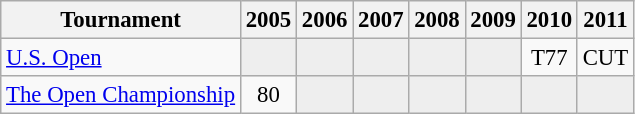<table class="wikitable" style="font-size:95%;text-align:center;">
<tr>
<th>Tournament</th>
<th>2005</th>
<th>2006</th>
<th>2007</th>
<th>2008</th>
<th>2009</th>
<th>2010</th>
<th>2011</th>
</tr>
<tr>
<td align=left><a href='#'>U.S. Open</a></td>
<td style="background:#eeeeee;"></td>
<td style="background:#eeeeee;"></td>
<td style="background:#eeeeee;"></td>
<td style="background:#eeeeee;"></td>
<td style="background:#eeeeee;"></td>
<td>T77</td>
<td>CUT</td>
</tr>
<tr>
<td align=left><a href='#'>The Open Championship</a></td>
<td>80</td>
<td style="background:#eeeeee;"></td>
<td style="background:#eeeeee;"></td>
<td style="background:#eeeeee;"></td>
<td style="background:#eeeeee;"></td>
<td style="background:#eeeeee;"></td>
<td style="background:#eeeeee;"></td>
</tr>
</table>
